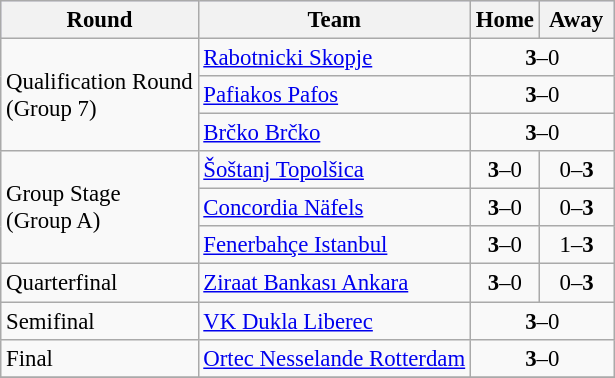<table class="wikitable" style="text-align: left; font-size:95%">
<tr bgcolor="#ccccff">
<th>Round</th>
<th>Team</th>
<th>Home</th>
<th> Away </th>
</tr>
<tr>
<td rowspan=3>Qualification Round<br>(Group 7)</td>
<td> <a href='#'>Rabotnicki Skopje</a></td>
<td colspan=2 align="center"><strong>3</strong>–0</td>
</tr>
<tr>
<td> <a href='#'>Pafiakos Pafos</a></td>
<td colspan=2 align="center"><strong>3</strong>–0</td>
</tr>
<tr>
<td> <a href='#'>Brčko Brčko</a></td>
<td colspan=2 align="center"><strong>3</strong>–0</td>
</tr>
<tr>
<td rowspan=3>Group Stage<br>(Group A)</td>
<td> <a href='#'>Šoštanj Topolšica</a></td>
<td align="center"><strong>3</strong>–0</td>
<td align="center">0–<strong>3</strong></td>
</tr>
<tr>
<td> <a href='#'>Concordia Näfels</a></td>
<td align="center"><strong>3</strong>–0</td>
<td align="center">0–<strong>3</strong></td>
</tr>
<tr>
<td> <a href='#'>Fenerbahçe Istanbul</a></td>
<td align="center"><strong>3</strong>–0</td>
<td align="center">1–<strong>3</strong></td>
</tr>
<tr>
<td>Quarterfinal</td>
<td> <a href='#'>Ziraat Bankası Ankara</a></td>
<td align="center"><strong>3</strong>–0</td>
<td align="center">0–<strong>3</strong></td>
</tr>
<tr>
<td>Semifinal</td>
<td> <a href='#'>VK Dukla Liberec</a></td>
<td colspan=2 align="center"><strong>3</strong>–0</td>
</tr>
<tr>
<td>Final</td>
<td> <a href='#'>Ortec Nesselande Rotterdam</a></td>
<td colspan=2 align="center"><strong>3</strong>–0</td>
</tr>
<tr>
</tr>
</table>
